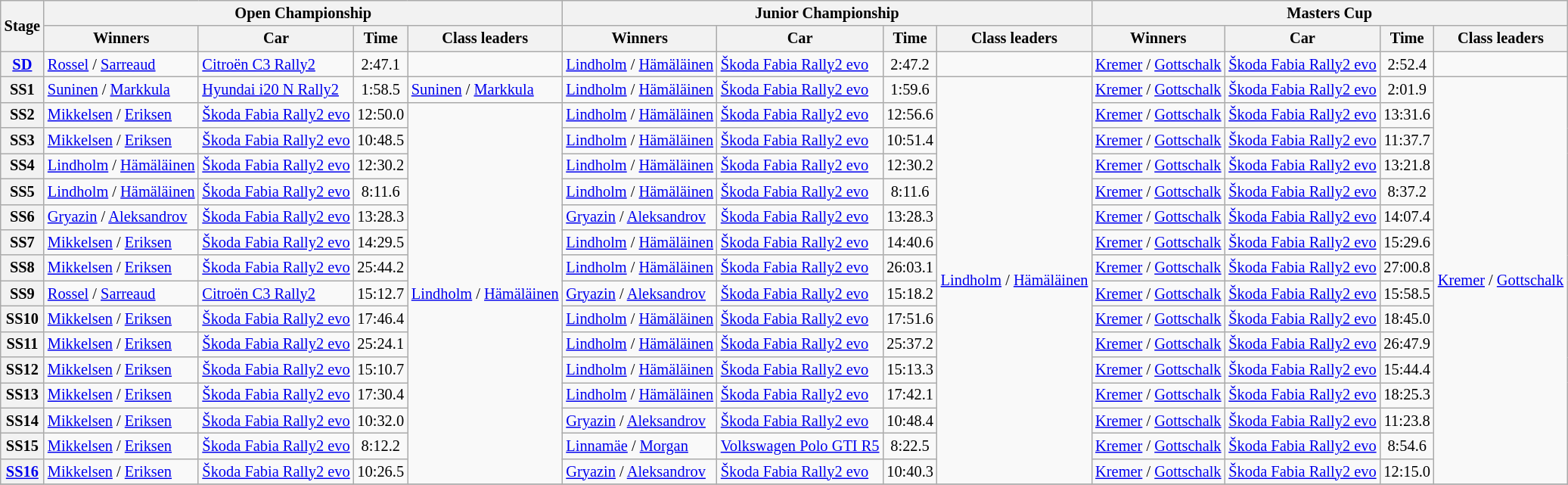<table class="wikitable" style="font-size:85%">
<tr>
<th rowspan="2">Stage</th>
<th colspan="4">Open Championship</th>
<th colspan="4">Junior Championship</th>
<th colspan="4">Masters Cup</th>
</tr>
<tr>
<th>Winners</th>
<th>Car</th>
<th>Time</th>
<th>Class leaders</th>
<th>Winners</th>
<th>Car</th>
<th>Time</th>
<th>Class leaders</th>
<th>Winners</th>
<th>Car</th>
<th>Time</th>
<th>Class leaders</th>
</tr>
<tr>
<th><a href='#'>SD</a></th>
<td><a href='#'>Rossel</a> / <a href='#'>Sarreaud</a></td>
<td><a href='#'>Citroën C3 Rally2</a></td>
<td align="center">2:47.1</td>
<td></td>
<td><a href='#'>Lindholm</a> / <a href='#'>Hämäläinen</a></td>
<td><a href='#'>Škoda Fabia Rally2 evo</a></td>
<td align="center">2:47.2</td>
<td></td>
<td><a href='#'>Kremer</a> / <a href='#'>Gottschalk</a></td>
<td><a href='#'>Škoda Fabia Rally2 evo</a></td>
<td align="center">2:52.4</td>
<td></td>
</tr>
<tr>
<th>SS1</th>
<td><a href='#'>Suninen</a> / <a href='#'>Markkula</a></td>
<td><a href='#'>Hyundai i20 N Rally2</a></td>
<td align="center">1:58.5</td>
<td><a href='#'>Suninen</a> / <a href='#'>Markkula</a></td>
<td nowrap><a href='#'>Lindholm</a> / <a href='#'>Hämäläinen</a></td>
<td nowrap><a href='#'>Škoda Fabia Rally2 evo</a></td>
<td align="center">1:59.6</td>
<td rowspan="16" nowrap><a href='#'>Lindholm</a> / <a href='#'>Hämäläinen</a></td>
<td nowrap><a href='#'>Kremer</a> / <a href='#'>Gottschalk</a></td>
<td nowrap><a href='#'>Škoda Fabia Rally2 evo</a></td>
<td align="center">2:01.9</td>
<td rowspan="16" nowrap><a href='#'>Kremer</a> / <a href='#'>Gottschalk</a></td>
</tr>
<tr>
<th>SS2</th>
<td><a href='#'>Mikkelsen</a> / <a href='#'>Eriksen</a></td>
<td nowrap><a href='#'>Škoda Fabia Rally2 evo</a></td>
<td align="center">12:50.0</td>
<td rowspan="15" nowrap><a href='#'>Lindholm</a> / <a href='#'>Hämäläinen</a></td>
<td><a href='#'>Lindholm</a> / <a href='#'>Hämäläinen</a></td>
<td><a href='#'>Škoda Fabia Rally2 evo</a></td>
<td align="center">12:56.6</td>
<td><a href='#'>Kremer</a> / <a href='#'>Gottschalk</a></td>
<td><a href='#'>Škoda Fabia Rally2 evo</a></td>
<td align="center">13:31.6</td>
</tr>
<tr>
<th>SS3</th>
<td><a href='#'>Mikkelsen</a> / <a href='#'>Eriksen</a></td>
<td><a href='#'>Škoda Fabia Rally2 evo</a></td>
<td align="center">10:48.5</td>
<td><a href='#'>Lindholm</a> / <a href='#'>Hämäläinen</a></td>
<td><a href='#'>Škoda Fabia Rally2 evo</a></td>
<td align="center">10:51.4</td>
<td><a href='#'>Kremer</a> / <a href='#'>Gottschalk</a></td>
<td><a href='#'>Škoda Fabia Rally2 evo</a></td>
<td align="center">11:37.7</td>
</tr>
<tr>
<th>SS4</th>
<td nowrap><a href='#'>Lindholm</a> / <a href='#'>Hämäläinen</a></td>
<td><a href='#'>Škoda Fabia Rally2 evo</a></td>
<td align="center">12:30.2</td>
<td><a href='#'>Lindholm</a> / <a href='#'>Hämäläinen</a></td>
<td><a href='#'>Škoda Fabia Rally2 evo</a></td>
<td align="center">12:30.2</td>
<td><a href='#'>Kremer</a> / <a href='#'>Gottschalk</a></td>
<td><a href='#'>Škoda Fabia Rally2 evo</a></td>
<td align="center">13:21.8</td>
</tr>
<tr>
<th>SS5</th>
<td><a href='#'>Lindholm</a> / <a href='#'>Hämäläinen</a></td>
<td><a href='#'>Škoda Fabia Rally2 evo</a></td>
<td align="center">8:11.6</td>
<td><a href='#'>Lindholm</a> / <a href='#'>Hämäläinen</a></td>
<td><a href='#'>Škoda Fabia Rally2 evo</a></td>
<td align="center">8:11.6</td>
<td><a href='#'>Kremer</a> / <a href='#'>Gottschalk</a></td>
<td><a href='#'>Škoda Fabia Rally2 evo</a></td>
<td align="center">8:37.2</td>
</tr>
<tr>
<th>SS6</th>
<td><a href='#'>Gryazin</a> / <a href='#'>Aleksandrov</a></td>
<td><a href='#'>Škoda Fabia Rally2 evo</a></td>
<td align="center">13:28.3</td>
<td><a href='#'>Gryazin</a> / <a href='#'>Aleksandrov</a></td>
<td><a href='#'>Škoda Fabia Rally2 evo</a></td>
<td align="center">13:28.3</td>
<td><a href='#'>Kremer</a> / <a href='#'>Gottschalk</a></td>
<td><a href='#'>Škoda Fabia Rally2 evo</a></td>
<td align="center">14:07.4</td>
</tr>
<tr>
<th>SS7</th>
<td><a href='#'>Mikkelsen</a> / <a href='#'>Eriksen</a></td>
<td><a href='#'>Škoda Fabia Rally2 evo</a></td>
<td align="center">14:29.5</td>
<td><a href='#'>Lindholm</a> / <a href='#'>Hämäläinen</a></td>
<td><a href='#'>Škoda Fabia Rally2 evo</a></td>
<td align="center">14:40.6</td>
<td><a href='#'>Kremer</a> / <a href='#'>Gottschalk</a></td>
<td><a href='#'>Škoda Fabia Rally2 evo</a></td>
<td align="center">15:29.6</td>
</tr>
<tr>
<th>SS8</th>
<td><a href='#'>Mikkelsen</a> / <a href='#'>Eriksen</a></td>
<td><a href='#'>Škoda Fabia Rally2 evo</a></td>
<td align="center">25:44.2</td>
<td><a href='#'>Lindholm</a> / <a href='#'>Hämäläinen</a></td>
<td><a href='#'>Škoda Fabia Rally2 evo</a></td>
<td align="center">26:03.1</td>
<td><a href='#'>Kremer</a> / <a href='#'>Gottschalk</a></td>
<td><a href='#'>Škoda Fabia Rally2 evo</a></td>
<td align="center">27:00.8</td>
</tr>
<tr>
<th>SS9</th>
<td><a href='#'>Rossel</a> / <a href='#'>Sarreaud</a></td>
<td><a href='#'>Citroën C3 Rally2</a></td>
<td align="center">15:12.7</td>
<td><a href='#'>Gryazin</a> / <a href='#'>Aleksandrov</a></td>
<td><a href='#'>Škoda Fabia Rally2 evo</a></td>
<td align="center">15:18.2</td>
<td><a href='#'>Kremer</a> / <a href='#'>Gottschalk</a></td>
<td><a href='#'>Škoda Fabia Rally2 evo</a></td>
<td align="center">15:58.5</td>
</tr>
<tr>
<th>SS10</th>
<td><a href='#'>Mikkelsen</a> / <a href='#'>Eriksen</a></td>
<td><a href='#'>Škoda Fabia Rally2 evo</a></td>
<td align="center">17:46.4</td>
<td><a href='#'>Lindholm</a> / <a href='#'>Hämäläinen</a></td>
<td><a href='#'>Škoda Fabia Rally2 evo</a></td>
<td align="center">17:51.6</td>
<td><a href='#'>Kremer</a> / <a href='#'>Gottschalk</a></td>
<td><a href='#'>Škoda Fabia Rally2 evo</a></td>
<td align="center">18:45.0</td>
</tr>
<tr>
<th>SS11</th>
<td><a href='#'>Mikkelsen</a> / <a href='#'>Eriksen</a></td>
<td><a href='#'>Škoda Fabia Rally2 evo</a></td>
<td align="center">25:24.1</td>
<td><a href='#'>Lindholm</a> / <a href='#'>Hämäläinen</a></td>
<td><a href='#'>Škoda Fabia Rally2 evo</a></td>
<td align="center">25:37.2</td>
<td><a href='#'>Kremer</a> / <a href='#'>Gottschalk</a></td>
<td><a href='#'>Škoda Fabia Rally2 evo</a></td>
<td align="center">26:47.9</td>
</tr>
<tr>
<th>SS12</th>
<td><a href='#'>Mikkelsen</a> / <a href='#'>Eriksen</a></td>
<td><a href='#'>Škoda Fabia Rally2 evo</a></td>
<td align="center">15:10.7</td>
<td><a href='#'>Lindholm</a> / <a href='#'>Hämäläinen</a></td>
<td><a href='#'>Škoda Fabia Rally2 evo</a></td>
<td align="center">15:13.3</td>
<td><a href='#'>Kremer</a> / <a href='#'>Gottschalk</a></td>
<td><a href='#'>Škoda Fabia Rally2 evo</a></td>
<td align="center">15:44.4</td>
</tr>
<tr>
<th>SS13</th>
<td><a href='#'>Mikkelsen</a> / <a href='#'>Eriksen</a></td>
<td><a href='#'>Škoda Fabia Rally2 evo</a></td>
<td align="center">17:30.4</td>
<td><a href='#'>Lindholm</a> / <a href='#'>Hämäläinen</a></td>
<td><a href='#'>Škoda Fabia Rally2 evo</a></td>
<td align="center">17:42.1</td>
<td><a href='#'>Kremer</a> / <a href='#'>Gottschalk</a></td>
<td><a href='#'>Škoda Fabia Rally2 evo</a></td>
<td align="center">18:25.3</td>
</tr>
<tr>
<th>SS14</th>
<td><a href='#'>Mikkelsen</a> / <a href='#'>Eriksen</a></td>
<td><a href='#'>Škoda Fabia Rally2 evo</a></td>
<td align="center">10:32.0</td>
<td><a href='#'>Gryazin</a> / <a href='#'>Aleksandrov</a></td>
<td><a href='#'>Škoda Fabia Rally2 evo</a></td>
<td align="center">10:48.4</td>
<td><a href='#'>Kremer</a> / <a href='#'>Gottschalk</a></td>
<td><a href='#'>Škoda Fabia Rally2 evo</a></td>
<td align="center">11:23.8</td>
</tr>
<tr>
<th>SS15</th>
<td><a href='#'>Mikkelsen</a> / <a href='#'>Eriksen</a></td>
<td><a href='#'>Škoda Fabia Rally2 evo</a></td>
<td align="center">8:12.2</td>
<td><a href='#'>Linnamäe</a> / <a href='#'>Morgan</a></td>
<td nowrap><a href='#'>Volkswagen Polo GTI R5</a></td>
<td align="center">8:22.5</td>
<td><a href='#'>Kremer</a> / <a href='#'>Gottschalk</a></td>
<td><a href='#'>Škoda Fabia Rally2 evo</a></td>
<td align="center">8:54.6</td>
</tr>
<tr>
<th><a href='#'>SS16</a></th>
<td><a href='#'>Mikkelsen</a> / <a href='#'>Eriksen</a></td>
<td><a href='#'>Škoda Fabia Rally2 evo</a></td>
<td align="center">10:26.5</td>
<td><a href='#'>Gryazin</a> / <a href='#'>Aleksandrov</a></td>
<td><a href='#'>Škoda Fabia Rally2 evo</a></td>
<td align="center">10:40.3</td>
<td><a href='#'>Kremer</a> / <a href='#'>Gottschalk</a></td>
<td><a href='#'>Škoda Fabia Rally2 evo</a></td>
<td align="center">12:15.0</td>
</tr>
<tr>
</tr>
</table>
